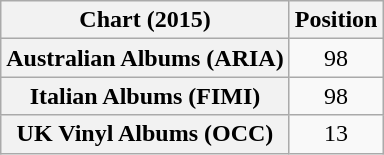<table class="wikitable plainrowheaders sortable" style="text-align:center">
<tr>
<th scope="col">Chart (2015)</th>
<th scope="col">Position</th>
</tr>
<tr>
<th scope="row">Australian Albums (ARIA)</th>
<td>98</td>
</tr>
<tr>
<th scope="row">Italian Albums (FIMI)</th>
<td>98</td>
</tr>
<tr>
<th scope="row">UK Vinyl Albums (OCC)</th>
<td>13</td>
</tr>
</table>
